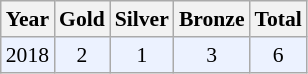<table class="sortable wikitable" style="font-size: 90%;">
<tr>
<th>Year</th>
<th>Gold</th>
<th>Silver</th>
<th>Bronze</th>
<th>Total</th>
</tr>
<tr style="background:#ECF2FF">
<td align="center">2018</td>
<td align="center">2</td>
<td align="center">1</td>
<td align="center">3</td>
<td align="center">6</td>
</tr>
</table>
